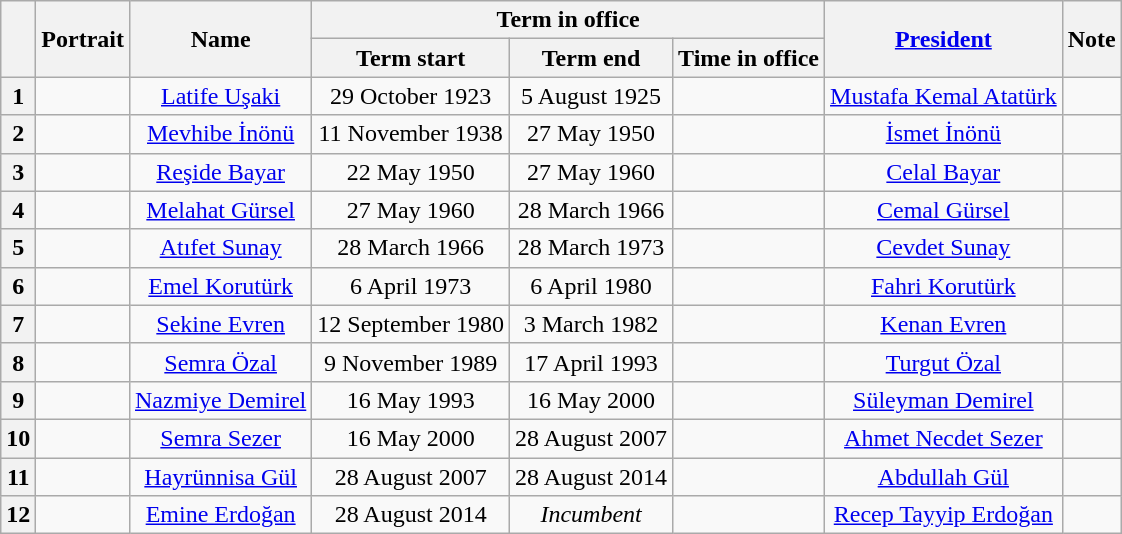<table class="wikitable" style="text-align:center">
<tr>
<th rowspan="2"></th>
<th rowspan="2">Portrait</th>
<th rowspan="2">Name<br></th>
<th colspan="3">Term in office</th>
<th rowspan="2"><a href='#'>President</a></th>
<th rowspan="2">Note</th>
</tr>
<tr>
<th>Term start</th>
<th>Term end</th>
<th>Time in office</th>
</tr>
<tr>
<th><strong>1</strong></th>
<td></td>
<td><a href='#'>Latife Uşaki</a><br></td>
<td>29 October 1923</td>
<td>5 August 1925</td>
<td></td>
<td><a href='#'>Mustafa Kemal Atatürk</a></td>
<td></td>
</tr>
<tr>
<th><strong>2</strong></th>
<td></td>
<td><a href='#'>Mevhibe İnönü</a><br></td>
<td>11 November 1938</td>
<td>27 May 1950</td>
<td></td>
<td><a href='#'>İsmet İnönü</a></td>
<td></td>
</tr>
<tr>
<th><strong>3</strong></th>
<td></td>
<td><a href='#'>Reşide Bayar</a><br></td>
<td>22 May 1950</td>
<td>27 May 1960</td>
<td></td>
<td><a href='#'>Celal Bayar</a></td>
<td></td>
</tr>
<tr>
<th><strong>4</strong></th>
<td></td>
<td><a href='#'>Melahat Gürsel</a><br></td>
<td>27 May 1960</td>
<td>28 March 1966</td>
<td></td>
<td><a href='#'>Cemal Gürsel</a></td>
<td></td>
</tr>
<tr>
<th><strong>5</strong></th>
<td></td>
<td><a href='#'>Atıfet Sunay</a><br></td>
<td>28 March 1966</td>
<td>28 March 1973</td>
<td></td>
<td><a href='#'>Cevdet Sunay</a></td>
<td></td>
</tr>
<tr>
<th><strong>6</strong></th>
<td></td>
<td><a href='#'>Emel Korutürk</a><br></td>
<td>6 April 1973</td>
<td>6 April 1980</td>
<td></td>
<td><a href='#'>Fahri Korutürk</a></td>
<td></td>
</tr>
<tr>
<th><strong>7</strong></th>
<td></td>
<td><a href='#'>Sekine Evren</a><br></td>
<td>12 September 1980</td>
<td>3 March 1982</td>
<td></td>
<td><a href='#'>Kenan Evren</a></td>
<td></td>
</tr>
<tr>
<th><strong>8</strong></th>
<td></td>
<td><a href='#'>Semra Özal</a><br></td>
<td>9 November 1989</td>
<td>17 April 1993</td>
<td></td>
<td><a href='#'>Turgut Özal</a></td>
<td></td>
</tr>
<tr>
<th><strong>9</strong></th>
<td></td>
<td><a href='#'>Nazmiye Demirel</a><br></td>
<td>16 May 1993</td>
<td>16 May 2000</td>
<td></td>
<td><a href='#'>Süleyman Demirel</a></td>
<td></td>
</tr>
<tr>
<th><strong>10</strong></th>
<td></td>
<td><a href='#'>Semra Sezer</a><br></td>
<td>16 May 2000</td>
<td>28 August 2007</td>
<td></td>
<td><a href='#'>Ahmet Necdet Sezer</a></td>
<td></td>
</tr>
<tr>
<th><strong>11</strong></th>
<td></td>
<td><a href='#'>Hayrünnisa Gül</a><br></td>
<td>28 August 2007</td>
<td>28 August 2014</td>
<td></td>
<td><a href='#'>Abdullah Gül</a></td>
<td></td>
</tr>
<tr>
<th><strong>12</strong></th>
<td></td>
<td><a href='#'>Emine Erdoğan</a><br></td>
<td>28 August 2014</td>
<td><em>Incumbent</em><br></td>
<td></td>
<td><a href='#'>Recep Tayyip Erdoğan</a></td>
<td></td>
</tr>
</table>
